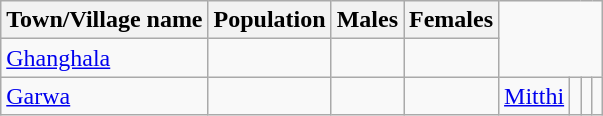<table class="wikitable sortable collapsible">
<tr>
<th>Town/Village name</th>
<th>Population</th>
<th>Males</th>
<th>Females</th>
</tr>
<tr>
<td><a href='#'>Ghanghala</a></td>
<td></td>
<td></td>
<td></td>
</tr>
<tr>
<td><a href='#'>Garwa</a></td>
<td></td>
<td></td>
<td></td>
<td><a href='#'>Mitthi</a></td>
<td></td>
<td></td>
<td></td>
</tr>
</table>
